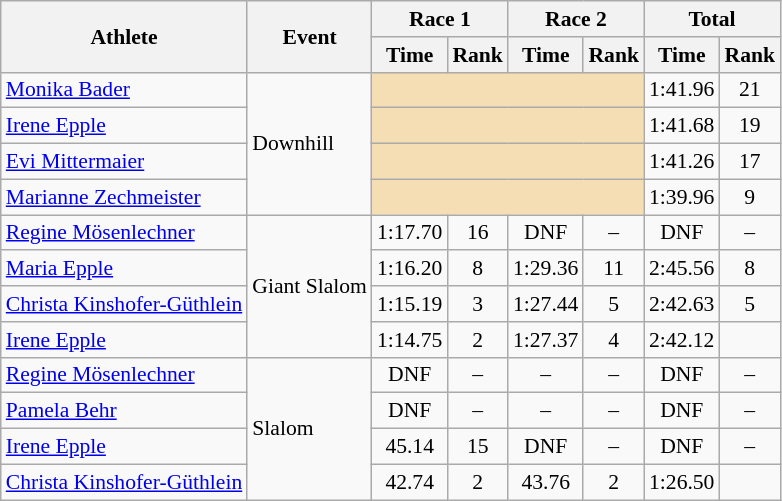<table class="wikitable" style="font-size:90%">
<tr>
<th rowspan="2">Athlete</th>
<th rowspan="2">Event</th>
<th colspan="2">Race 1</th>
<th colspan="2">Race 2</th>
<th colspan="2">Total</th>
</tr>
<tr>
<th>Time</th>
<th>Rank</th>
<th>Time</th>
<th>Rank</th>
<th>Time</th>
<th>Rank</th>
</tr>
<tr>
<td><a href='#'>Monika Bader</a></td>
<td rowspan="4">Downhill</td>
<td colspan="4" bgcolor="wheat"></td>
<td align="center">1:41.96</td>
<td align="center">21</td>
</tr>
<tr>
<td><a href='#'>Irene Epple</a></td>
<td colspan="4" bgcolor="wheat"></td>
<td align="center">1:41.68</td>
<td align="center">19</td>
</tr>
<tr>
<td><a href='#'>Evi Mittermaier</a></td>
<td colspan="4" bgcolor="wheat"></td>
<td align="center">1:41.26</td>
<td align="center">17</td>
</tr>
<tr>
<td><a href='#'>Marianne Zechmeister</a></td>
<td colspan="4" bgcolor="wheat"></td>
<td align="center">1:39.96</td>
<td align="center">9</td>
</tr>
<tr>
<td><a href='#'>Regine Mösenlechner</a></td>
<td rowspan="4">Giant Slalom</td>
<td align="center">1:17.70</td>
<td align="center">16</td>
<td align="center">DNF</td>
<td align="center">–</td>
<td align="center">DNF</td>
<td align="center">–</td>
</tr>
<tr>
<td><a href='#'>Maria Epple</a></td>
<td align="center">1:16.20</td>
<td align="center">8</td>
<td align="center">1:29.36</td>
<td align="center">11</td>
<td align="center">2:45.56</td>
<td align="center">8</td>
</tr>
<tr>
<td><a href='#'>Christa Kinshofer-Güthlein</a></td>
<td align="center">1:15.19</td>
<td align="center">3</td>
<td align="center">1:27.44</td>
<td align="center">5</td>
<td align="center">2:42.63</td>
<td align="center">5</td>
</tr>
<tr>
<td><a href='#'>Irene Epple</a></td>
<td align="center">1:14.75</td>
<td align="center">2</td>
<td align="center">1:27.37</td>
<td align="center">4</td>
<td align="center">2:42.12</td>
<td align="center"></td>
</tr>
<tr>
<td><a href='#'>Regine Mösenlechner</a></td>
<td rowspan="4">Slalom</td>
<td align="center">DNF</td>
<td align="center">–</td>
<td align="center">–</td>
<td align="center">–</td>
<td align="center">DNF</td>
<td align="center">–</td>
</tr>
<tr>
<td><a href='#'>Pamela Behr</a></td>
<td align="center">DNF</td>
<td align="center">–</td>
<td align="center">–</td>
<td align="center">–</td>
<td align="center">DNF</td>
<td align="center">–</td>
</tr>
<tr>
<td><a href='#'>Irene Epple</a></td>
<td align="center">45.14</td>
<td align="center">15</td>
<td align="center">DNF</td>
<td align="center">–</td>
<td align="center">DNF</td>
<td align="center">–</td>
</tr>
<tr>
<td><a href='#'>Christa Kinshofer-Güthlein</a></td>
<td align="center">42.74</td>
<td align="center">2</td>
<td align="center">43.76</td>
<td align="center">2</td>
<td align="center">1:26.50</td>
<td align="center"></td>
</tr>
</table>
